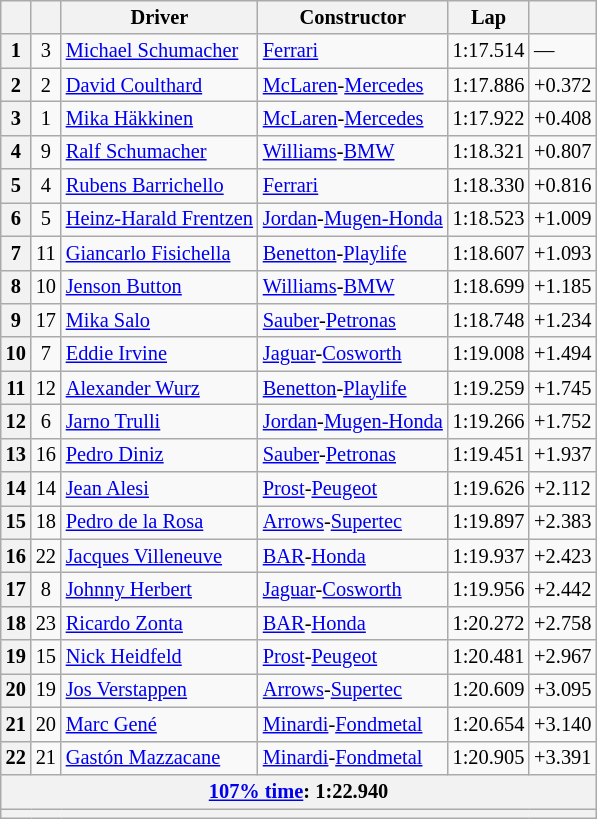<table class="wikitable sortable" style="font-size: 85%;">
<tr>
<th scope="col"></th>
<th scope="col"></th>
<th scope="col">Driver</th>
<th scope="col">Constructor</th>
<th scope="col">Lap</th>
<th scope="col"></th>
</tr>
<tr>
<th scope="row">1</th>
<td align="center">3</td>
<td data-sort-value="SCH1"> <a href='#'>Michael Schumacher</a></td>
<td><a href='#'>Ferrari</a></td>
<td>1:17.514</td>
<td>—</td>
</tr>
<tr>
<th scope="row">2</th>
<td align="center">2</td>
<td data-sort-value="COU"> <a href='#'>David Coulthard</a></td>
<td><a href='#'>McLaren</a>-<a href='#'>Mercedes</a></td>
<td>1:17.886</td>
<td>+0.372</td>
</tr>
<tr>
<th scope="row">3</th>
<td align="center">1</td>
<td data-sort-value="HAK"> <a href='#'>Mika Häkkinen</a></td>
<td><a href='#'>McLaren</a>-<a href='#'>Mercedes</a></td>
<td>1:17.922</td>
<td>+0.408</td>
</tr>
<tr>
<th scope="row">4</th>
<td align="center">9</td>
<td data-sort-value="SCH2"> <a href='#'>Ralf Schumacher</a></td>
<td><a href='#'>Williams</a>-<a href='#'>BMW</a></td>
<td>1:18.321</td>
<td>+0.807</td>
</tr>
<tr>
<th scope="row">5</th>
<td align="center">4</td>
<td data-sort-value="BAR"> <a href='#'>Rubens Barrichello</a></td>
<td><a href='#'>Ferrari</a></td>
<td>1:18.330</td>
<td>+0.816</td>
</tr>
<tr>
<th scope="row">6</th>
<td align="center">5</td>
<td data-sort-value="FRE"> <a href='#'>Heinz-Harald Frentzen</a></td>
<td><a href='#'>Jordan</a>-<a href='#'>Mugen-Honda</a></td>
<td>1:18.523</td>
<td>+1.009</td>
</tr>
<tr>
<th scope="row">7</th>
<td align="center">11</td>
<td data-sort-value="FIS"> <a href='#'>Giancarlo Fisichella</a></td>
<td><a href='#'>Benetton</a>-<a href='#'>Playlife</a></td>
<td>1:18.607</td>
<td>+1.093</td>
</tr>
<tr>
<th scope="row">8</th>
<td align="center">10</td>
<td data-sort-value="BUT"> <a href='#'>Jenson Button</a></td>
<td><a href='#'>Williams</a>-<a href='#'>BMW</a></td>
<td>1:18.699</td>
<td>+1.185</td>
</tr>
<tr>
<th scope="row">9</th>
<td align="center">17</td>
<td data-sort-value="SAL"> <a href='#'>Mika Salo</a></td>
<td><a href='#'>Sauber</a>-<a href='#'>Petronas</a></td>
<td>1:18.748</td>
<td>+1.234</td>
</tr>
<tr>
<th scope="row">10</th>
<td align="center">7</td>
<td data-sort-value="IRV"> <a href='#'>Eddie Irvine</a></td>
<td><a href='#'>Jaguar</a>-<a href='#'>Cosworth</a></td>
<td>1:19.008</td>
<td>+1.494</td>
</tr>
<tr>
<th scope="row">11</th>
<td align="center">12</td>
<td data-sort-value="WUR"> <a href='#'>Alexander Wurz</a></td>
<td><a href='#'>Benetton</a>-<a href='#'>Playlife</a></td>
<td>1:19.259</td>
<td>+1.745</td>
</tr>
<tr>
<th scope="row">12</th>
<td align="center">6</td>
<td data-sort-value="TRU"> <a href='#'>Jarno Trulli</a></td>
<td><a href='#'>Jordan</a>-<a href='#'>Mugen-Honda</a></td>
<td>1:19.266</td>
<td>+1.752</td>
</tr>
<tr>
<th scope="row">13</th>
<td align="center">16</td>
<td data-sort-value="DIN"> <a href='#'>Pedro Diniz</a></td>
<td><a href='#'>Sauber</a>-<a href='#'>Petronas</a></td>
<td>1:19.451</td>
<td>+1.937</td>
</tr>
<tr>
<th scope="row">14</th>
<td align="center">14</td>
<td data-sort-value="ALE"> <a href='#'>Jean Alesi</a></td>
<td><a href='#'>Prost</a>-<a href='#'>Peugeot</a></td>
<td>1:19.626</td>
<td>+2.112</td>
</tr>
<tr>
<th scope="row">15</th>
<td align="center">18</td>
<td data-sort-value="DEL"> <a href='#'>Pedro de la Rosa</a></td>
<td><a href='#'>Arrows</a>-<a href='#'>Supertec</a></td>
<td>1:19.897</td>
<td>+2.383</td>
</tr>
<tr>
<th scope="row">16</th>
<td align="center">22</td>
<td data-sort-value="VIL"> <a href='#'>Jacques Villeneuve</a></td>
<td><a href='#'>BAR</a>-<a href='#'>Honda</a></td>
<td>1:19.937</td>
<td>+2.423</td>
</tr>
<tr>
<th scope="row">17</th>
<td align="center">8</td>
<td data-sort-value="HER"> <a href='#'>Johnny Herbert</a></td>
<td><a href='#'>Jaguar</a>-<a href='#'>Cosworth</a></td>
<td>1:19.956</td>
<td>+2.442</td>
</tr>
<tr>
<th scope="row">18</th>
<td align="center">23</td>
<td data-sort-value="ZON"> <a href='#'>Ricardo Zonta</a></td>
<td><a href='#'>BAR</a>-<a href='#'>Honda</a></td>
<td>1:20.272</td>
<td>+2.758</td>
</tr>
<tr>
<th scope="row">19</th>
<td align="center">15</td>
<td data-sort-value="HEI"> <a href='#'>Nick Heidfeld</a></td>
<td><a href='#'>Prost</a>-<a href='#'>Peugeot</a></td>
<td>1:20.481</td>
<td>+2.967</td>
</tr>
<tr>
<th scope="row">20</th>
<td align="center">19</td>
<td data-sort-value="VER"> <a href='#'>Jos Verstappen</a></td>
<td><a href='#'>Arrows</a>-<a href='#'>Supertec</a></td>
<td>1:20.609</td>
<td>+3.095</td>
</tr>
<tr>
<th scope="row">21</th>
<td align="center">20</td>
<td data-sort-value="GEN"> <a href='#'>Marc Gené</a></td>
<td><a href='#'>Minardi</a>-<a href='#'>Fondmetal</a></td>
<td>1:20.654</td>
<td>+3.140</td>
</tr>
<tr>
<th scope="row">22</th>
<td align="center">21</td>
<td data-sort-value="MAZ"> <a href='#'>Gastón Mazzacane</a></td>
<td><a href='#'>Minardi</a>-<a href='#'>Fondmetal</a></td>
<td>1:20.905</td>
<td>+3.391</td>
</tr>
<tr class="sortbottom">
<th colspan=8><a href='#'>107% time</a>: 1:22.940</th>
</tr>
<tr class="sortbottom">
<th colspan="8"></th>
</tr>
</table>
